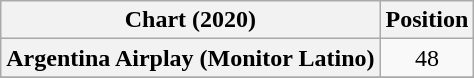<table class="wikitable plainrowheaders sortable" style="text-align:center">
<tr>
<th scope="col">Chart (2020)</th>
<th scope="col">Position</th>
</tr>
<tr>
<th scope="row">Argentina Airplay (Monitor Latino)</th>
<td>48</td>
</tr>
<tr>
</tr>
</table>
